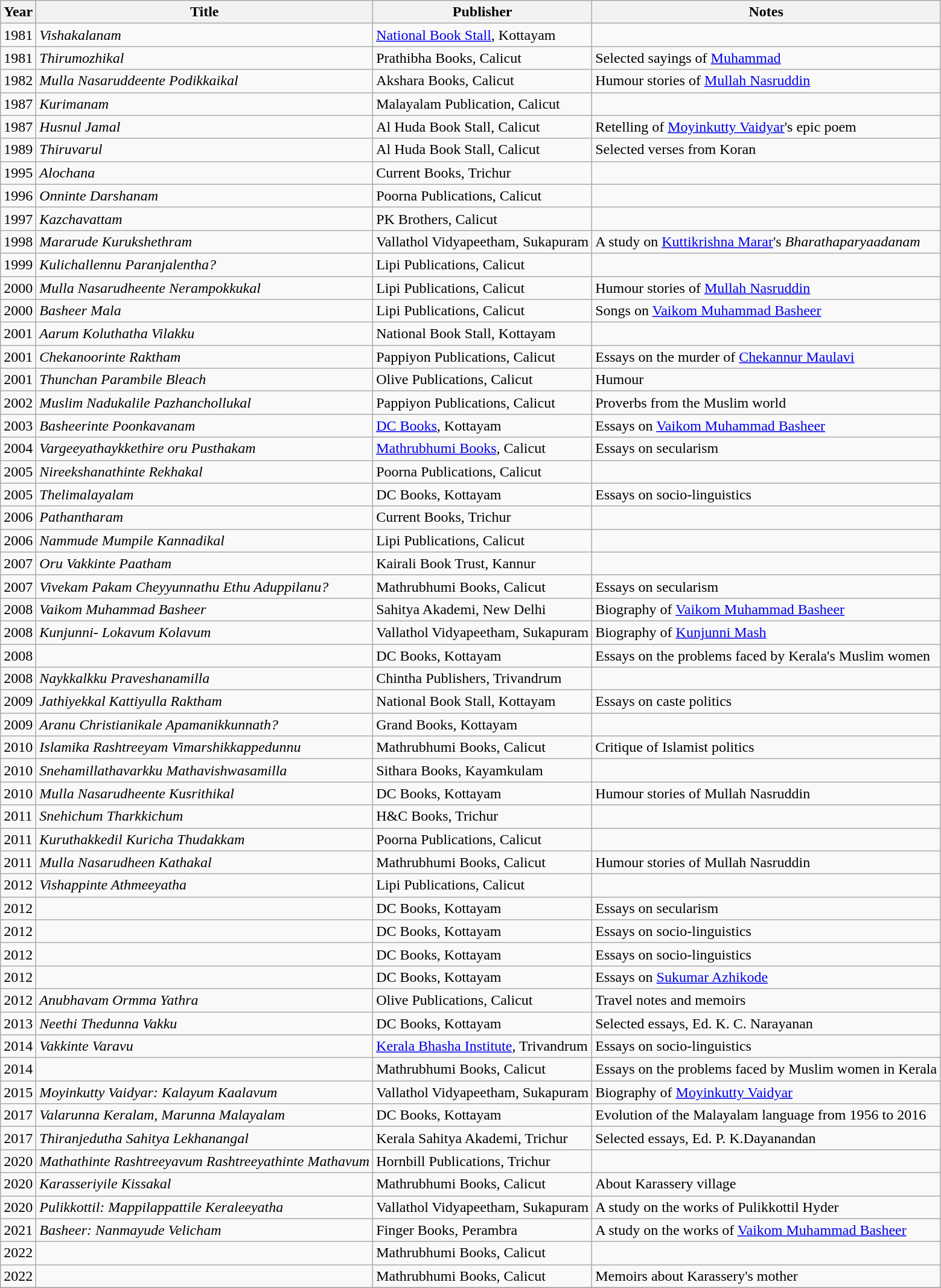<table class="wikitable">
<tr>
<th>Year</th>
<th>Title</th>
<th>Publisher</th>
<th>Notes</th>
</tr>
<tr>
<td>1981</td>
<td><em>Vishakalanam</em></td>
<td><a href='#'>National Book Stall</a>, Kottayam</td>
<td></td>
</tr>
<tr>
<td>1981</td>
<td><em>Thirumozhikal</em></td>
<td>Prathibha Books, Calicut</td>
<td>Selected sayings of <a href='#'>Muhammad</a></td>
</tr>
<tr>
<td>1982</td>
<td><em>Mulla Nasaruddeente Podikkaikal</em></td>
<td>Akshara Books, Calicut</td>
<td>Humour stories of <a href='#'>Mullah Nasruddin</a></td>
</tr>
<tr>
<td>1987</td>
<td><em>Kurimanam</em></td>
<td>Malayalam Publication, Calicut</td>
<td></td>
</tr>
<tr>
<td>1987</td>
<td><em>Husnul Jamal</em></td>
<td>Al Huda Book Stall, Calicut</td>
<td>Retelling of <a href='#'>Moyinkutty Vaidyar</a>'s epic poem</td>
</tr>
<tr>
<td>1989</td>
<td><em>Thiruvarul</em></td>
<td>Al Huda Book Stall, Calicut</td>
<td>Selected verses from Koran</td>
</tr>
<tr>
<td>1995</td>
<td><em>Alochana</em></td>
<td>Current Books, Trichur</td>
<td></td>
</tr>
<tr>
<td>1996</td>
<td><em>Onninte Darshanam</em></td>
<td>Poorna Publications, Calicut</td>
<td></td>
</tr>
<tr>
<td>1997</td>
<td><em>Kazchavattam</em></td>
<td>PK Brothers, Calicut</td>
<td></td>
</tr>
<tr>
<td>1998</td>
<td><em>Mararude Kurukshethram</em></td>
<td>Vallathol Vidyapeetham, Sukapuram</td>
<td>A study on <a href='#'>Kuttikrishna Marar</a>'s <em>Bharathaparyaadanam</em></td>
</tr>
<tr>
<td>1999</td>
<td><em>Kulichallennu Paranjalentha?</em></td>
<td>Lipi Publications, Calicut</td>
<td></td>
</tr>
<tr>
<td>2000</td>
<td><em>Mulla Nasarudheente Nerampokkukal</em></td>
<td>Lipi Publications, Calicut</td>
<td>Humour stories of <a href='#'>Mullah Nasruddin</a></td>
</tr>
<tr>
<td>2000</td>
<td><em>Basheer Mala</em></td>
<td>Lipi Publications, Calicut</td>
<td>Songs on <a href='#'>Vaikom Muhammad Basheer</a></td>
</tr>
<tr>
<td>2001</td>
<td><em>Aarum Koluthatha Vilakku</em></td>
<td>National Book Stall, Kottayam</td>
<td></td>
</tr>
<tr>
<td>2001</td>
<td><em>Chekanoorinte Raktham</em></td>
<td>Pappiyon Publications, Calicut</td>
<td>Essays on the murder of <a href='#'>Chekannur Maulavi</a></td>
</tr>
<tr>
<td>2001</td>
<td><em>Thunchan Parambile Bleach</em></td>
<td>Olive Publications, Calicut</td>
<td>Humour</td>
</tr>
<tr>
<td>2002</td>
<td><em>Muslim Nadukalile Pazhanchollukal</em></td>
<td>Pappiyon Publications, Calicut</td>
<td>Proverbs from the Muslim world</td>
</tr>
<tr>
<td>2003</td>
<td><em>Basheerinte Poonkavanam</em></td>
<td><a href='#'>DC Books</a>, Kottayam</td>
<td>Essays on <a href='#'>Vaikom Muhammad Basheer</a></td>
</tr>
<tr>
<td>2004</td>
<td><em>Vargeeyathaykkethire oru Pusthakam</em></td>
<td><a href='#'>Mathrubhumi Books</a>, Calicut</td>
<td>Essays on secularism</td>
</tr>
<tr>
<td>2005</td>
<td><em>Nireekshanathinte Rekhakal</em></td>
<td>Poorna Publications, Calicut</td>
<td></td>
</tr>
<tr>
<td>2005</td>
<td><em>Thelimalayalam</em></td>
<td>DC Books, Kottayam</td>
<td>Essays on socio-linguistics</td>
</tr>
<tr>
<td>2006</td>
<td><em>Pathantharam</em></td>
<td>Current Books, Trichur</td>
<td></td>
</tr>
<tr>
<td>2006</td>
<td><em>Nammude Mumpile Kannadikal</em></td>
<td>Lipi Publications, Calicut</td>
<td></td>
</tr>
<tr>
<td>2007</td>
<td><em>Oru Vakkinte Paatham</em></td>
<td>Kairali Book Trust, Kannur</td>
<td></td>
</tr>
<tr>
<td>2007</td>
<td><em>Vivekam Pakam Cheyyunnathu Ethu Aduppilanu?</em></td>
<td>Mathrubhumi Books, Calicut</td>
<td>Essays on secularism</td>
</tr>
<tr>
<td>2008</td>
<td><em>Vaikom Muhammad Basheer</em></td>
<td>Sahitya Akademi, New Delhi</td>
<td>Biography of <a href='#'>Vaikom Muhammad Basheer</a></td>
</tr>
<tr>
<td>2008</td>
<td><em>Kunjunni- Lokavum Kolavum</em></td>
<td>Vallathol Vidyapeetham, Sukapuram</td>
<td>Biography of <a href='#'>Kunjunni Mash</a></td>
</tr>
<tr>
<td>2008</td>
<td><em></em></td>
<td>DC Books, Kottayam</td>
<td>Essays on the problems faced by Kerala's Muslim women</td>
</tr>
<tr>
<td>2008</td>
<td><em>Naykkalkku Praveshanamilla</em></td>
<td>Chintha Publishers, Trivandrum</td>
<td></td>
</tr>
<tr>
<td>2009</td>
<td><em>Jathiyekkal Kattiyulla Raktham</em></td>
<td>National Book Stall, Kottayam</td>
<td>Essays on caste politics</td>
</tr>
<tr>
<td>2009</td>
<td><em>Aranu Christianikale Apamanikkunnath?</em></td>
<td>Grand Books, Kottayam</td>
<td></td>
</tr>
<tr>
<td>2010</td>
<td><em>Islamika Rashtreeyam Vimarshikkappedunnu</em></td>
<td>Mathrubhumi Books, Calicut</td>
<td>Critique of Islamist politics</td>
</tr>
<tr>
<td>2010</td>
<td><em>Snehamillathavarkku Mathavishwasamilla</em></td>
<td>Sithara Books, Kayamkulam</td>
<td></td>
</tr>
<tr>
<td>2010</td>
<td><em>Mulla Nasarudheente Kusrithikal</em></td>
<td>DC Books, Kottayam</td>
<td>Humour stories of Mullah Nasruddin</td>
</tr>
<tr>
<td>2011</td>
<td><em>Snehichum Tharkkichum</em></td>
<td>H&C Books, Trichur</td>
<td></td>
</tr>
<tr>
<td>2011</td>
<td><em>Kuruthakkedil Kuricha Thudakkam</em></td>
<td>Poorna Publications, Calicut</td>
<td></td>
</tr>
<tr>
<td>2011</td>
<td><em>Mulla Nasarudheen Kathakal</em></td>
<td>Mathrubhumi Books, Calicut</td>
<td>Humour stories of Mullah Nasruddin</td>
</tr>
<tr>
<td>2012</td>
<td><em>Vishappinte Athmeeyatha</em></td>
<td>Lipi Publications, Calicut</td>
<td></td>
</tr>
<tr>
<td>2012</td>
<td><em></em></td>
<td>DC Books, Kottayam</td>
<td>Essays on secularism</td>
</tr>
<tr>
<td>2012</td>
<td><em></em></td>
<td>DC Books, Kottayam</td>
<td>Essays on socio-linguistics</td>
</tr>
<tr>
<td>2012</td>
<td><em></em></td>
<td>DC Books, Kottayam</td>
<td>Essays on socio-linguistics</td>
</tr>
<tr>
<td>2012</td>
<td><em></em></td>
<td>DC Books, Kottayam</td>
<td>Essays on <a href='#'>Sukumar Azhikode</a></td>
</tr>
<tr>
<td>2012</td>
<td><em>Anubhavam Ormma Yathra</em></td>
<td>Olive Publications, Calicut</td>
<td>Travel notes and memoirs</td>
</tr>
<tr>
<td>2013</td>
<td><em>Neethi Thedunna Vakku</em></td>
<td>DC Books, Kottayam</td>
<td>Selected essays, Ed. K. C. Narayanan</td>
</tr>
<tr>
<td>2014</td>
<td><em>Vakkinte Varavu</em></td>
<td><a href='#'>Kerala Bhasha Institute</a>, Trivandrum</td>
<td>Essays on socio-linguistics</td>
</tr>
<tr>
<td>2014</td>
<td><em></em></td>
<td>Mathrubhumi Books, Calicut</td>
<td>Essays on the problems faced by Muslim women in Kerala</td>
</tr>
<tr>
<td>2015</td>
<td><em>Moyinkutty Vaidyar: Kalayum Kaalavum</em></td>
<td>Vallathol Vidyapeetham, Sukapuram</td>
<td>Biography of <a href='#'>Moyinkutty Vaidyar</a></td>
</tr>
<tr>
<td>2017</td>
<td><em>Valarunna Keralam, Marunna Malayalam</em></td>
<td>DC Books, Kottayam</td>
<td>Evolution of the Malayalam language from 1956 to 2016</td>
</tr>
<tr>
<td>2017</td>
<td><em>Thiranjedutha Sahitya Lekhanangal</em></td>
<td>Kerala Sahitya Akademi, Trichur</td>
<td>Selected essays, Ed. P. K.Dayanandan</td>
</tr>
<tr>
<td>2020</td>
<td><em>Mathathinte Rashtreeyavum Rashtreeyathinte Mathavum</em></td>
<td>Hornbill Publications, Trichur</td>
<td></td>
</tr>
<tr>
<td>2020</td>
<td><em>Karasseriyile Kissakal</em></td>
<td>Mathrubhumi Books, Calicut</td>
<td>About Karassery village</td>
</tr>
<tr>
<td>2020</td>
<td><em>Pulikkottil: Mappilappattile Keraleeyatha</em></td>
<td>Vallathol Vidyapeetham, Sukapuram</td>
<td>A study on the works of Pulikkottil Hyder</td>
</tr>
<tr>
<td>2021</td>
<td><em>Basheer: Nanmayude Velicham</em></td>
<td>Finger Books, Perambra</td>
<td>A study on the works of <a href='#'>Vaikom Muhammad Basheer</a></td>
</tr>
<tr>
<td>2022</td>
<td><em></em></td>
<td>Mathrubhumi Books, Calicut</td>
<td></td>
</tr>
<tr>
<td>2022</td>
<td><em></em></td>
<td>Mathrubhumi Books, Calicut</td>
<td>Memoirs about Karassery's mother</td>
</tr>
<tr>
</tr>
</table>
